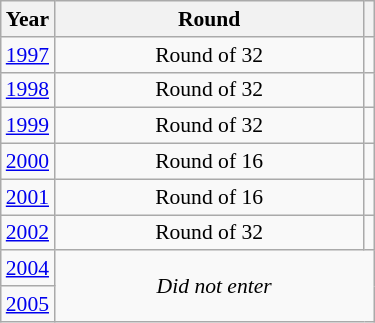<table class="wikitable" style="text-align: center; font-size:90%">
<tr>
<th>Year</th>
<th style="width:200px">Round</th>
<th></th>
</tr>
<tr>
<td><a href='#'>1997</a></td>
<td>Round of 32</td>
<td></td>
</tr>
<tr>
<td><a href='#'>1998</a></td>
<td>Round of 32</td>
<td></td>
</tr>
<tr>
<td><a href='#'>1999</a></td>
<td>Round of 32</td>
<td></td>
</tr>
<tr>
<td><a href='#'>2000</a></td>
<td>Round of 16</td>
<td></td>
</tr>
<tr>
<td><a href='#'>2001</a></td>
<td>Round of 16</td>
<td></td>
</tr>
<tr>
<td><a href='#'>2002</a></td>
<td>Round of 32</td>
<td></td>
</tr>
<tr>
<td><a href='#'>2004</a></td>
<td colspan="2" rowspan="2"><em>Did not enter</em></td>
</tr>
<tr>
<td><a href='#'>2005</a></td>
</tr>
</table>
